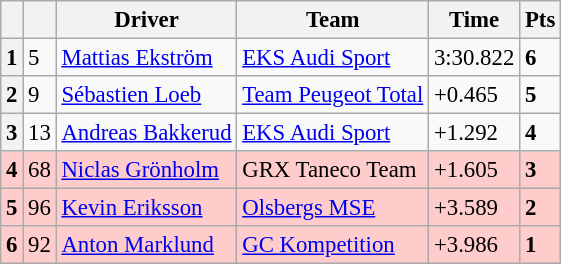<table class="wikitable" style="font-size:95%">
<tr>
<th></th>
<th></th>
<th>Driver</th>
<th>Team</th>
<th>Time</th>
<th>Pts</th>
</tr>
<tr>
<th>1</th>
<td>5</td>
<td> <a href='#'>Mattias Ekström</a></td>
<td><a href='#'>EKS Audi Sport</a></td>
<td>3:30.822</td>
<td><strong>6</strong></td>
</tr>
<tr>
<th>2</th>
<td>9</td>
<td> <a href='#'>Sébastien Loeb</a></td>
<td><a href='#'>Team Peugeot Total</a></td>
<td>+0.465</td>
<td><strong>5</strong></td>
</tr>
<tr>
<th>3</th>
<td>13</td>
<td> <a href='#'>Andreas Bakkerud</a></td>
<td><a href='#'>EKS Audi Sport</a></td>
<td>+1.292</td>
<td><strong>4</strong></td>
</tr>
<tr>
<th style="background:#ffcccc;">4</th>
<td style="background:#ffcccc;">68</td>
<td style="background:#ffcccc;"> <a href='#'>Niclas Grönholm</a></td>
<td style="background:#ffcccc;">GRX Taneco Team</td>
<td style="background:#ffcccc;">+1.605</td>
<td style="background:#ffcccc;"><strong>3</strong></td>
</tr>
<tr>
<th style="background:#ffcccc;">5</th>
<td style="background:#ffcccc;">96</td>
<td style="background:#ffcccc;"> <a href='#'>Kevin Eriksson</a></td>
<td style="background:#ffcccc;"><a href='#'>Olsbergs MSE</a></td>
<td style="background:#ffcccc;">+3.589</td>
<td style="background:#ffcccc;"><strong>2</strong></td>
</tr>
<tr>
<th style="background:#ffcccc;">6</th>
<td style="background:#ffcccc;">92</td>
<td style="background:#ffcccc;"> <a href='#'>Anton Marklund</a></td>
<td style="background:#ffcccc;"><a href='#'>GC Kompetition</a></td>
<td style="background:#ffcccc;">+3.986</td>
<td style="background:#ffcccc;"><strong>1</strong></td>
</tr>
</table>
